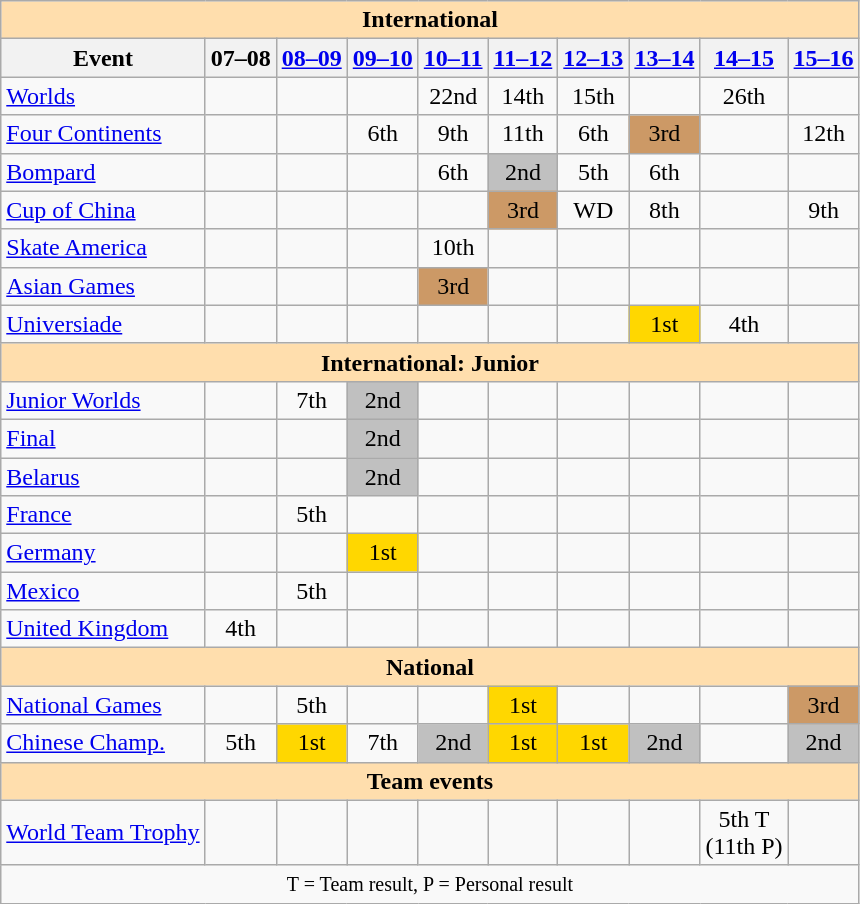<table class="wikitable" style="text-align:center">
<tr>
<th style="background-color: #ffdead; " colspan=10 align=center>International</th>
</tr>
<tr>
<th>Event</th>
<th>07–08</th>
<th><a href='#'>08–09</a></th>
<th><a href='#'>09–10</a></th>
<th><a href='#'>10–11</a></th>
<th><a href='#'>11–12</a></th>
<th><a href='#'>12–13</a></th>
<th><a href='#'>13–14</a></th>
<th><a href='#'>14–15</a></th>
<th><a href='#'>15–16</a></th>
</tr>
<tr>
<td align=left><a href='#'>Worlds</a></td>
<td></td>
<td></td>
<td></td>
<td>22nd</td>
<td>14th</td>
<td>15th</td>
<td></td>
<td>26th</td>
<td></td>
</tr>
<tr>
<td align=left><a href='#'>Four Continents</a></td>
<td></td>
<td></td>
<td>6th</td>
<td>9th</td>
<td>11th</td>
<td>6th</td>
<td bgcolor=cc9966>3rd</td>
<td></td>
<td>12th</td>
</tr>
<tr>
<td align=left> <a href='#'>Bompard</a></td>
<td></td>
<td></td>
<td></td>
<td>6th</td>
<td bgcolor=silver>2nd</td>
<td>5th</td>
<td>6th</td>
<td></td>
<td></td>
</tr>
<tr>
<td align=left> <a href='#'>Cup of China</a></td>
<td></td>
<td></td>
<td></td>
<td></td>
<td bgcolor=cc9966>3rd</td>
<td>WD</td>
<td>8th</td>
<td></td>
<td>9th</td>
</tr>
<tr>
<td align=left> <a href='#'>Skate America</a></td>
<td></td>
<td></td>
<td></td>
<td>10th</td>
<td></td>
<td></td>
<td></td>
<td></td>
<td></td>
</tr>
<tr>
<td align=left><a href='#'>Asian Games</a></td>
<td></td>
<td></td>
<td></td>
<td bgcolor=cc9966>3rd</td>
<td></td>
<td></td>
<td></td>
<td></td>
<td></td>
</tr>
<tr>
<td align=left><a href='#'>Universiade</a></td>
<td></td>
<td></td>
<td></td>
<td></td>
<td></td>
<td></td>
<td bgcolor=gold>1st</td>
<td>4th</td>
<td></td>
</tr>
<tr>
<th style="background-color: #ffdead; " colspan=10 align=center>International: Junior</th>
</tr>
<tr>
<td align=left><a href='#'>Junior Worlds</a></td>
<td></td>
<td>7th</td>
<td bgcolor=silver>2nd</td>
<td></td>
<td></td>
<td></td>
<td></td>
<td></td>
<td></td>
</tr>
<tr>
<td align=left> <a href='#'>Final</a></td>
<td></td>
<td></td>
<td bgcolor=silver>2nd</td>
<td></td>
<td></td>
<td></td>
<td></td>
<td></td>
<td></td>
</tr>
<tr>
<td align=left> <a href='#'>Belarus</a></td>
<td></td>
<td></td>
<td bgcolor=silver>2nd</td>
<td></td>
<td></td>
<td></td>
<td></td>
<td></td>
<td></td>
</tr>
<tr>
<td align=left> <a href='#'>France</a></td>
<td></td>
<td>5th</td>
<td></td>
<td></td>
<td></td>
<td></td>
<td></td>
<td></td>
<td></td>
</tr>
<tr>
<td align=left> <a href='#'>Germany</a></td>
<td></td>
<td></td>
<td bgcolor=gold>1st</td>
<td></td>
<td></td>
<td></td>
<td></td>
<td></td>
<td></td>
</tr>
<tr>
<td align=left> <a href='#'>Mexico</a></td>
<td></td>
<td>5th</td>
<td></td>
<td></td>
<td></td>
<td></td>
<td></td>
<td></td>
<td></td>
</tr>
<tr>
<td align=left> <a href='#'>United Kingdom</a></td>
<td>4th</td>
<td></td>
<td></td>
<td></td>
<td></td>
<td></td>
<td></td>
<td></td>
<td></td>
</tr>
<tr>
<th style="background-color: #ffdead; " colspan=10 align=center>National</th>
</tr>
<tr>
<td align=left><a href='#'>National Games</a></td>
<td></td>
<td>5th</td>
<td></td>
<td></td>
<td bgcolor=gold>1st</td>
<td></td>
<td></td>
<td></td>
<td bgcolor=cc9966>3rd</td>
</tr>
<tr>
<td align=left><a href='#'>Chinese Champ.</a></td>
<td>5th</td>
<td bgcolor=gold>1st</td>
<td>7th</td>
<td bgcolor=silver>2nd</td>
<td bgcolor=gold>1st</td>
<td bgcolor=gold>1st</td>
<td bgcolor=silver>2nd</td>
<td></td>
<td bgcolor=silver>2nd</td>
</tr>
<tr>
<th style="background-color: #ffdead; " colspan=10 align=center>Team events</th>
</tr>
<tr>
<td align=left><a href='#'>World Team Trophy</a></td>
<td></td>
<td></td>
<td></td>
<td></td>
<td></td>
<td></td>
<td></td>
<td>5th T <br> (11th P)</td>
<td></td>
</tr>
<tr>
<td colspan=10 align=center><small> T = Team result, P = Personal result </small></td>
</tr>
</table>
